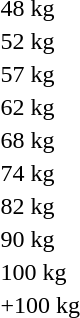<table>
<tr>
<td>48 kg</td>
<td></td>
<td></td>
<td></td>
</tr>
<tr>
<td>52 kg</td>
<td></td>
<td></td>
<td></td>
</tr>
<tr>
<td>57 kg</td>
<td></td>
<td></td>
<td></td>
</tr>
<tr>
<td>62 kg</td>
<td></td>
<td></td>
<td></td>
</tr>
<tr>
<td>68 kg</td>
<td></td>
<td></td>
<td></td>
</tr>
<tr>
<td>74 kg</td>
<td></td>
<td></td>
<td></td>
</tr>
<tr>
<td>82 kg</td>
<td></td>
<td></td>
<td></td>
</tr>
<tr>
<td>90 kg</td>
<td></td>
<td></td>
<td></td>
</tr>
<tr>
<td>100 kg</td>
<td></td>
<td></td>
<td></td>
</tr>
<tr>
<td>+100 kg</td>
<td></td>
<td></td>
<td></td>
</tr>
</table>
